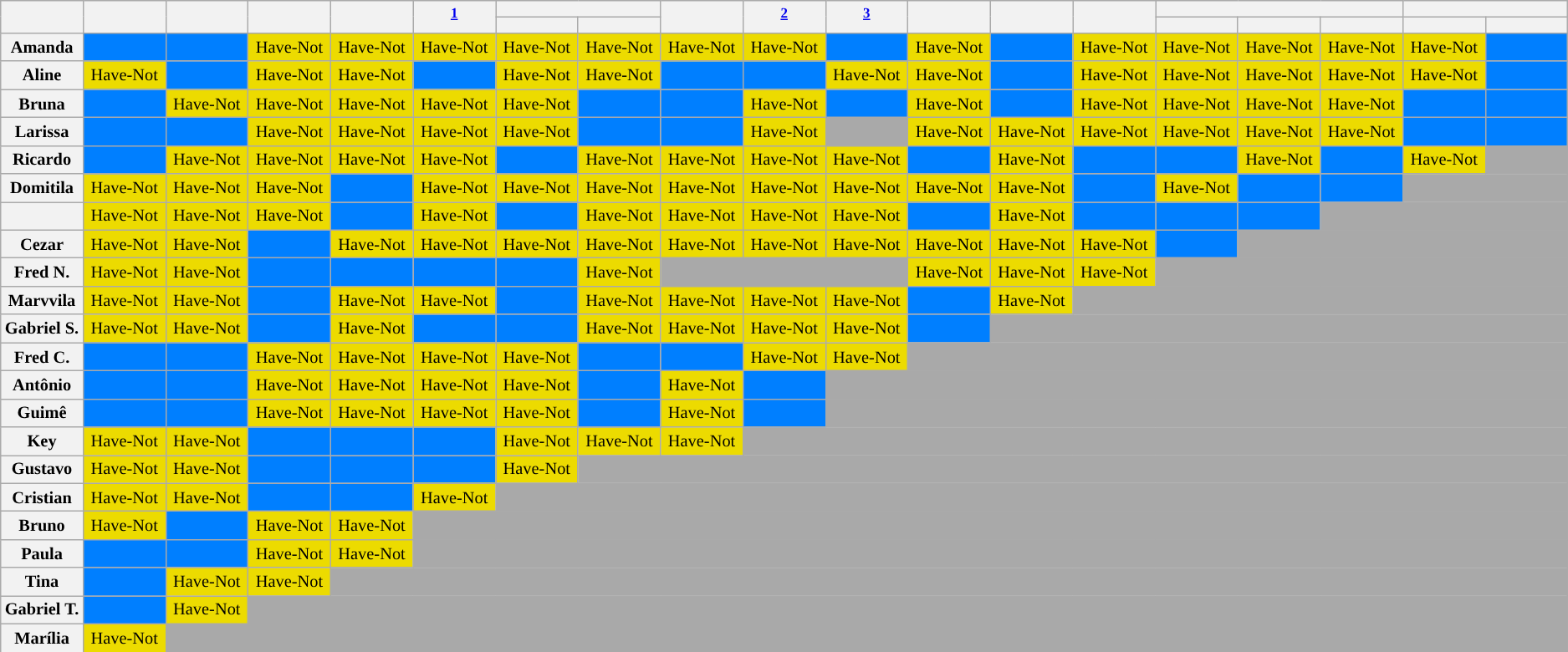<table class="wikitable" style="text-align:center; font-size:85%; ">
<tr>
<th rowspan=2 width=05.25%></th>
<th rowspan=2 width=05.25%></th>
<th rowspan=2 width=05.25%></th>
<th rowspan=2 width=05.25%></th>
<th rowspan=2 width=05.25%></th>
<th rowspan=2 width=05.25%><sup><a href='#'>1</a></sup></th>
<th colspan=2 width=10.50%></th>
<th rowspan=2 width=05.25%></th>
<th rowspan=2 width=05.25%><sup><a href='#'>2</a></sup></th>
<th rowspan=2 width=05.25%><sup><a href='#'>3</a></sup></th>
<th rowspan=2 width=05.25%></th>
<th rowspan=2 width=05.25%></th>
<th rowspan=2 width=05.25%></th>
<th colspan=3 width=15.75%></th>
<th colspan=2 width=10.50%></th>
</tr>
<tr>
<th width=5.25%></th>
<th width=5.25%></th>
<th width=5.25%></th>
<th width=5.25%></th>
<th width=5.25%></th>
<th width=5.25%></th>
<th width=5.25%></th>
</tr>
<tr>
<th>Amanda</th>
<td bgcolor=007FFF></td>
<td bgcolor=007FFF></td>
<td bgcolor=ECDB00>Have-Not</td>
<td bgcolor=ECDB00>Have-Not</td>
<td bgcolor=ECDB00>Have-Not</td>
<td bgcolor=ECDB00>Have-Not</td>
<td bgcolor=ECDB00>Have-Not</td>
<td bgcolor=ECDB00>Have-Not</td>
<td bgcolor=ECDB00>Have-Not</td>
<td bgcolor=007FFF></td>
<td bgcolor=ECDB00>Have-Not</td>
<td bgcolor=007FFF></td>
<td bgcolor=ECDB00>Have-Not</td>
<td bgcolor=ECDB00>Have-Not</td>
<td bgcolor=ECDB00>Have-Not</td>
<td bgcolor=ECDB00>Have-Not</td>
<td bgcolor=ECDB00>Have-Not</td>
<td bgcolor=007FFF></td>
</tr>
<tr>
<th>Aline</th>
<td bgcolor=ECDB00>Have-Not</td>
<td bgcolor=007FFF></td>
<td bgcolor=ECDB00>Have-Not</td>
<td bgcolor=ECDB00>Have-Not</td>
<td bgcolor=007FFF></td>
<td bgcolor=ECDB00>Have-Not</td>
<td bgcolor=ECDB00>Have-Not</td>
<td bgcolor=007FFF></td>
<td bgcolor=007FFF></td>
<td bgcolor=ECDB00>Have-Not</td>
<td bgcolor=ECDB00>Have-Not</td>
<td bgcolor=007FFF></td>
<td bgcolor=ECDB00>Have-Not</td>
<td bgcolor=ECDB00>Have-Not</td>
<td bgcolor=ECDB00>Have-Not</td>
<td bgcolor=ECDB00>Have-Not</td>
<td bgcolor=ECDB00>Have-Not</td>
<td bgcolor=007FFF></td>
</tr>
<tr>
<th>Bruna</th>
<td bgcolor=007FFF></td>
<td bgcolor=ECDB00>Have-Not</td>
<td bgcolor=ECDB00>Have-Not</td>
<td bgcolor=ECDB00>Have-Not</td>
<td bgcolor=ECDB00>Have-Not</td>
<td bgcolor=ECDB00>Have-Not</td>
<td bgcolor=007FFF></td>
<td bgcolor=007FFF></td>
<td bgcolor=ECDB00>Have-Not</td>
<td bgcolor=007FFF></td>
<td bgcolor=ECDB00>Have-Not</td>
<td bgcolor=007FFF></td>
<td bgcolor=ECDB00>Have-Not</td>
<td bgcolor=ECDB00>Have-Not</td>
<td bgcolor=ECDB00>Have-Not</td>
<td bgcolor=ECDB00>Have-Not</td>
<td bgcolor=007FFF></td>
<td bgcolor=007FFF></td>
</tr>
<tr>
<th>Larissa</th>
<td bgcolor=007FFF></td>
<td bgcolor=007FFF></td>
<td bgcolor=ECDB00>Have-Not</td>
<td bgcolor=ECDB00>Have-Not</td>
<td bgcolor=ECDB00>Have-Not</td>
<td bgcolor=ECDB00>Have-Not</td>
<td bgcolor=007FFF></td>
<td bgcolor=007FFF></td>
<td bgcolor=ECDB00>Have-Not</td>
<td bgcolor=A9A9A9></td>
<td bgcolor=ECDB00>Have-Not</td>
<td bgcolor=ECDB00>Have-Not</td>
<td bgcolor=ECDB00>Have-Not</td>
<td bgcolor=ECDB00>Have-Not</td>
<td bgcolor=ECDB00>Have-Not</td>
<td bgcolor=ECDB00>Have-Not</td>
<td bgcolor=007FFF></td>
<td bgcolor=007FFF></td>
</tr>
<tr>
<th>Ricardo</th>
<td bgcolor=007FFF></td>
<td bgcolor=ECDB00>Have-Not</td>
<td bgcolor=ECDB00>Have-Not</td>
<td bgcolor=ECDB00>Have-Not</td>
<td bgcolor=ECDB00>Have-Not</td>
<td bgcolor=007FFF></td>
<td bgcolor=ECDB00>Have-Not</td>
<td bgcolor=ECDB00>Have-Not</td>
<td bgcolor=ECDB00>Have-Not</td>
<td bgcolor=ECDB00>Have-Not</td>
<td bgcolor=007FFF></td>
<td bgcolor=ECDB00>Have-Not</td>
<td bgcolor=007FFF></td>
<td bgcolor=007FFF></td>
<td bgcolor=ECDB00>Have-Not</td>
<td bgcolor=007FFF></td>
<td bgcolor=ECDB00>Have-Not</td>
<td bgcolor=A9A9A9 colspan=1></td>
</tr>
<tr>
<th>Domitila</th>
<td bgcolor=ECDB00>Have-Not</td>
<td bgcolor=ECDB00>Have-Not</td>
<td bgcolor=ECDB00>Have-Not</td>
<td bgcolor=007FFF></td>
<td bgcolor=ECDB00>Have-Not</td>
<td bgcolor=ECDB00>Have-Not</td>
<td bgcolor=ECDB00>Have-Not</td>
<td bgcolor=ECDB00>Have-Not</td>
<td bgcolor=ECDB00>Have-Not</td>
<td bgcolor=ECDB00>Have-Not</td>
<td bgcolor=ECDB00>Have-Not</td>
<td bgcolor=ECDB00>Have-Not</td>
<td bgcolor=007FFF></td>
<td bgcolor=ECDB00>Have-Not</td>
<td bgcolor=007FFF></td>
<td bgcolor=007FFF></td>
<td bgcolor=A9A9A9 colspan=2></td>
</tr>
<tr>
<th></th>
<td bgcolor=ECDB00>Have-Not</td>
<td bgcolor=ECDB00>Have-Not</td>
<td bgcolor=ECDB00>Have-Not</td>
<td bgcolor=007FFF></td>
<td bgcolor=ECDB00>Have-Not</td>
<td bgcolor=007FFF></td>
<td bgcolor=ECDB00>Have-Not</td>
<td bgcolor=ECDB00>Have-Not</td>
<td bgcolor=ECDB00>Have-Not</td>
<td bgcolor=ECDB00>Have-Not</td>
<td bgcolor=007FFF></td>
<td bgcolor=ECDB00>Have-Not</td>
<td bgcolor=007FFF></td>
<td bgcolor=007FFF></td>
<td bgcolor=007FFF></td>
<td bgcolor=A9A9A9 colspan=3></td>
</tr>
<tr>
<th>Cezar</th>
<td bgcolor=ECDB00>Have-Not</td>
<td bgcolor=ECDB00>Have-Not</td>
<td bgcolor=007FFF></td>
<td bgcolor=ECDB00>Have-Not</td>
<td bgcolor=ECDB00>Have-Not</td>
<td bgcolor=ECDB00>Have-Not</td>
<td bgcolor=ECDB00>Have-Not</td>
<td bgcolor=ECDB00>Have-Not</td>
<td bgcolor=ECDB00>Have-Not</td>
<td bgcolor=ECDB00>Have-Not</td>
<td bgcolor=ECDB00>Have-Not</td>
<td bgcolor=ECDB00>Have-Not</td>
<td bgcolor=ECDB00>Have-Not</td>
<td bgcolor=007FFF></td>
<td bgcolor=A9A9A9 colspan=4></td>
</tr>
<tr>
<th>Fred N.</th>
<td bgcolor=ECDB00>Have-Not</td>
<td bgcolor=ECDB00>Have-Not</td>
<td bgcolor=007FFF></td>
<td bgcolor=007FFF></td>
<td bgcolor=007FFF></td>
<td bgcolor=007FFF></td>
<td bgcolor=ECDB00>Have-Not</td>
<td bgcolor=A9A9A9 colspan=3></td>
<td bgcolor=ECDB00>Have-Not</td>
<td bgcolor=ECDB00>Have-Not</td>
<td bgcolor=ECDB00>Have-Not</td>
<td bgcolor=A9A9A9 colspan=5></td>
</tr>
<tr>
<th>Marvvila</th>
<td bgcolor=ECDB00>Have-Not</td>
<td bgcolor=ECDB00>Have-Not</td>
<td bgcolor=007FFF></td>
<td bgcolor=ECDB00>Have-Not</td>
<td bgcolor=ECDB00>Have-Not</td>
<td bgcolor=007FFF></td>
<td bgcolor=ECDB00>Have-Not</td>
<td bgcolor=ECDB00>Have-Not</td>
<td bgcolor=ECDB00>Have-Not</td>
<td bgcolor=ECDB00>Have-Not</td>
<td bgcolor=007FFF></td>
<td bgcolor=ECDB00>Have-Not</td>
<td bgcolor=A9A9A9 colspan=6></td>
</tr>
<tr>
<th>Gabriel S.</th>
<td bgcolor=ECDB00>Have-Not</td>
<td bgcolor=ECDB00>Have-Not</td>
<td bgcolor=007FFF></td>
<td bgcolor=ECDB00>Have-Not</td>
<td bgcolor=007FFF></td>
<td bgcolor=007FFF></td>
<td bgcolor=ECDB00>Have-Not</td>
<td bgcolor=ECDB00>Have-Not</td>
<td bgcolor=ECDB00>Have-Not</td>
<td bgcolor=ECDB00>Have-Not</td>
<td bgcolor=007FFF></td>
<td bgcolor=A9A9A9 colspan=7></td>
</tr>
<tr>
<th>Fred C.</th>
<td bgcolor=007FFF></td>
<td bgcolor=007FFF></td>
<td bgcolor=ECDB00>Have-Not</td>
<td bgcolor=ECDB00>Have-Not</td>
<td bgcolor=ECDB00>Have-Not</td>
<td bgcolor=ECDB00>Have-Not</td>
<td bgcolor=007FFF></td>
<td bgcolor=007FFF></td>
<td bgcolor=ECDB00>Have-Not</td>
<td bgcolor=ECDB00>Have-Not</td>
<td bgcolor=A9A9A9 colspan=8></td>
</tr>
<tr>
<th>Antônio</th>
<td bgcolor=007FFF></td>
<td bgcolor=007FFF></td>
<td bgcolor=ECDB00>Have-Not</td>
<td bgcolor=ECDB00>Have-Not</td>
<td bgcolor=ECDB00>Have-Not</td>
<td bgcolor=ECDB00>Have-Not</td>
<td bgcolor=007FFF></td>
<td bgcolor=ECDB00>Have-Not</td>
<td bgcolor=007FFF></td>
<td bgcolor=A9A9A9 colspan=9></td>
</tr>
<tr>
<th>Guimê</th>
<td bgcolor=007FFF></td>
<td bgcolor=007FFF></td>
<td bgcolor=ECDB00>Have-Not</td>
<td bgcolor=ECDB00>Have-Not</td>
<td bgcolor=ECDB00>Have-Not</td>
<td bgcolor=ECDB00>Have-Not</td>
<td bgcolor=007FFF></td>
<td bgcolor=ECDB00>Have-Not</td>
<td bgcolor=007FFF></td>
<td bgcolor=A9A9A9 colspan=9></td>
</tr>
<tr>
<th>Key</th>
<td bgcolor=ECDB00>Have-Not</td>
<td bgcolor=ECDB00>Have-Not</td>
<td bgcolor=007FFF></td>
<td bgcolor=007FFF></td>
<td bgcolor=007FFF></td>
<td bgcolor=ECDB00>Have-Not</td>
<td bgcolor=ECDB00>Have-Not</td>
<td bgcolor=ECDB00>Have-Not</td>
<td bgcolor=A9A9A9 colspan=10></td>
</tr>
<tr>
<th>Gustavo</th>
<td bgcolor=ECDB00>Have-Not</td>
<td bgcolor=ECDB00>Have-Not</td>
<td bgcolor=007FFF></td>
<td bgcolor=007FFF></td>
<td bgcolor=007FFF></td>
<td bgcolor=ECDB00>Have-Not</td>
<td bgcolor=A9A9A9 colspan=12></td>
</tr>
<tr>
<th>Cristian</th>
<td bgcolor=ECDB00>Have-Not</td>
<td bgcolor=ECDB00>Have-Not</td>
<td bgcolor=007FFF></td>
<td bgcolor=007FFF></td>
<td bgcolor=ECDB00>Have-Not</td>
<td bgcolor=A9A9A9 colspan=13></td>
</tr>
<tr>
<th>Bruno</th>
<td bgcolor=ECDB00>Have-Not</td>
<td bgcolor=007FFF></td>
<td bgcolor=ECDB00>Have-Not</td>
<td bgcolor=ECDB00>Have-Not</td>
<td bgcolor=A9A9A9 colspan=14></td>
</tr>
<tr>
<th>Paula</th>
<td bgcolor=007FFF></td>
<td bgcolor=007FFF></td>
<td bgcolor=ECDB00>Have-Not</td>
<td bgcolor=ECDB00>Have-Not</td>
<td bgcolor=A9A9A9 colspan=14></td>
</tr>
<tr>
<th>Tina</th>
<td bgcolor=007FFF></td>
<td bgcolor=ECDB00>Have-Not</td>
<td bgcolor=ECDB00>Have-Not</td>
<td bgcolor=A9A9A9 colspan=15></td>
</tr>
<tr>
<th>Gabriel T.</th>
<td bgcolor=007FFF></td>
<td bgcolor=ECDB00>Have-Not</td>
<td bgcolor=A9A9A9 colspan=16></td>
</tr>
<tr>
<th>Marília</th>
<td bgcolor=ECDB00>Have-Not</td>
<td bgcolor=A9A9A9 colspan=17></td>
</tr>
</table>
